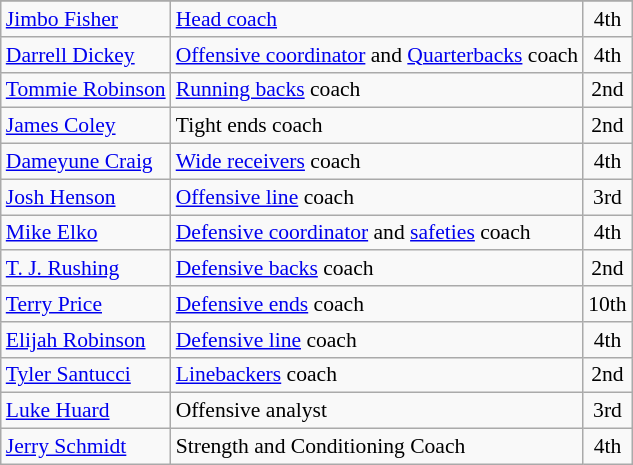<table class="wikitable" style="font-size:90%;">
<tr>
</tr>
<tr>
<td><a href='#'>Jimbo Fisher</a></td>
<td><a href='#'>Head coach</a></td>
<td align=center>4th</td>
</tr>
<tr>
<td><a href='#'>Darrell Dickey</a></td>
<td><a href='#'>Offensive coordinator</a> and <a href='#'>Quarterbacks</a> coach</td>
<td align="center">4th</td>
</tr>
<tr>
<td><a href='#'>Tommie Robinson</a></td>
<td><a href='#'>Running backs</a> coach</td>
<td align="center">2nd</td>
</tr>
<tr>
<td><a href='#'>James Coley</a></td>
<td>Tight ends coach</td>
<td align="center">2nd</td>
</tr>
<tr>
<td><a href='#'>Dameyune Craig</a></td>
<td><a href='#'>Wide receivers</a> coach</td>
<td align="center">4th</td>
</tr>
<tr>
<td><a href='#'>Josh Henson</a></td>
<td><a href='#'>Offensive line</a> coach</td>
<td align="center">3rd</td>
</tr>
<tr>
<td><a href='#'>Mike Elko</a></td>
<td><a href='#'>Defensive coordinator</a> and <a href='#'>safeties</a> coach</td>
<td align="center">4th</td>
</tr>
<tr>
<td><a href='#'>T. J. Rushing</a></td>
<td><a href='#'>Defensive backs</a> coach</td>
<td align="center">2nd</td>
</tr>
<tr>
<td><a href='#'>Terry Price</a></td>
<td><a href='#'>Defensive ends</a> coach</td>
<td align="center">10th</td>
</tr>
<tr>
<td><a href='#'>Elijah Robinson</a></td>
<td><a href='#'>Defensive line</a> coach</td>
<td align="center">4th</td>
</tr>
<tr>
<td><a href='#'>Tyler Santucci</a></td>
<td><a href='#'>Linebackers</a> coach</td>
<td align="center">2nd</td>
</tr>
<tr>
<td><a href='#'>Luke Huard</a></td>
<td>Offensive analyst</td>
<td align="center">3rd</td>
</tr>
<tr>
<td><a href='#'>Jerry Schmidt</a></td>
<td>Strength and Conditioning Coach</td>
<td align="center">4th</td>
</tr>
</table>
